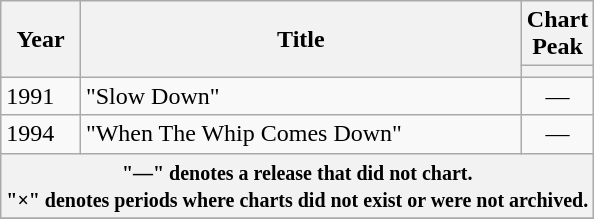<table class="wikitable">
<tr>
<th rowspan="2">Year</th>
<th rowspan="2">Title</th>
<th colspan="1">Chart Peak</th>
</tr>
<tr>
<th width="40"></th>
</tr>
<tr>
<td rowspan="1">1991</td>
<td>"Slow Down"</td>
<td align="center">—</td>
</tr>
<tr>
<td rowspan="1">1994</td>
<td>"When The Whip Comes Down"</td>
<td align="center">—</td>
</tr>
<tr>
<th colspan="5"><small>"—" denotes a release that did not chart.<br>"×" denotes periods where charts did not exist or were not archived.</small></th>
</tr>
<tr>
</tr>
</table>
